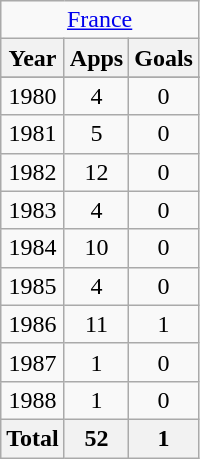<table class="wikitable" style="text-align: center;">
<tr>
<td colspan=3><a href='#'>France</a></td>
</tr>
<tr>
<th>Year</th>
<th>Apps</th>
<th>Goals</th>
</tr>
<tr>
</tr>
<tr>
<td>1980</td>
<td>4</td>
<td>0</td>
</tr>
<tr>
<td>1981</td>
<td>5</td>
<td>0</td>
</tr>
<tr>
<td>1982</td>
<td>12</td>
<td>0</td>
</tr>
<tr>
<td>1983</td>
<td>4</td>
<td>0</td>
</tr>
<tr>
<td>1984</td>
<td>10</td>
<td>0</td>
</tr>
<tr>
<td>1985</td>
<td>4</td>
<td>0</td>
</tr>
<tr>
<td>1986</td>
<td>11</td>
<td>1</td>
</tr>
<tr>
<td>1987</td>
<td>1</td>
<td>0</td>
</tr>
<tr>
<td>1988</td>
<td>1</td>
<td>0</td>
</tr>
<tr>
<th>Total</th>
<th>52</th>
<th>1</th>
</tr>
</table>
